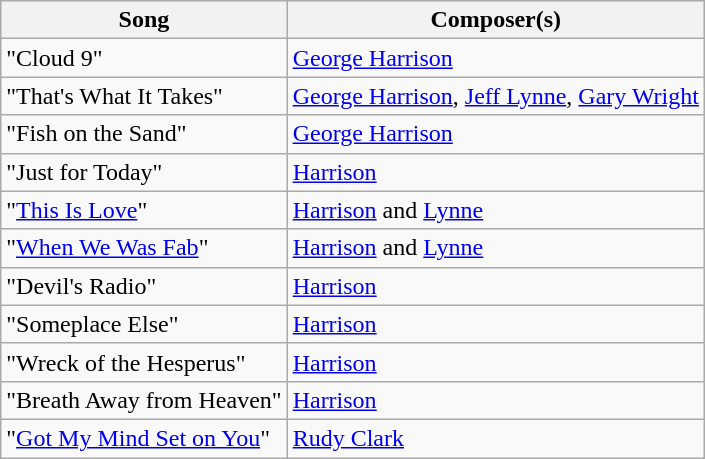<table class="wikitable" border="1">
<tr>
<th>Song</th>
<th>Composer(s)</th>
</tr>
<tr>
<td>"Cloud 9"</td>
<td><a href='#'>George Harrison</a></td>
</tr>
<tr>
<td>"That's What It Takes"</td>
<td><a href='#'>George Harrison</a>, <a href='#'>Jeff Lynne</a>, <a href='#'>Gary Wright</a></td>
</tr>
<tr>
<td>"Fish on the Sand"</td>
<td><a href='#'>George Harrison</a></td>
</tr>
<tr>
<td>"Just for Today"</td>
<td><a href='#'>Harrison</a></td>
</tr>
<tr>
<td>"<a href='#'>This Is Love</a>"</td>
<td><a href='#'>Harrison</a> and <a href='#'>Lynne</a></td>
</tr>
<tr>
<td>"<a href='#'>When We Was Fab</a>"</td>
<td><a href='#'>Harrison</a> and <a href='#'>Lynne</a></td>
</tr>
<tr>
<td>"Devil's Radio"</td>
<td><a href='#'>Harrison</a></td>
</tr>
<tr>
<td>"Someplace Else"</td>
<td><a href='#'>Harrison</a></td>
</tr>
<tr>
<td>"Wreck of the Hesperus"</td>
<td><a href='#'>Harrison</a></td>
</tr>
<tr>
<td>"Breath Away from Heaven"</td>
<td><a href='#'>Harrison</a></td>
</tr>
<tr>
<td>"<a href='#'>Got My Mind Set on You</a>"</td>
<td><a href='#'>Rudy Clark</a></td>
</tr>
</table>
